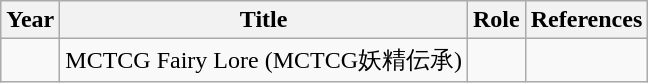<table class="wikitable">
<tr>
<th>Year</th>
<th>Title</th>
<th>Role</th>
<th>References</th>
</tr>
<tr>
<td></td>
<td>MCTCG Fairy Lore (MCTCG妖精伝承)</td>
<td></td>
<td></td>
</tr>
</table>
